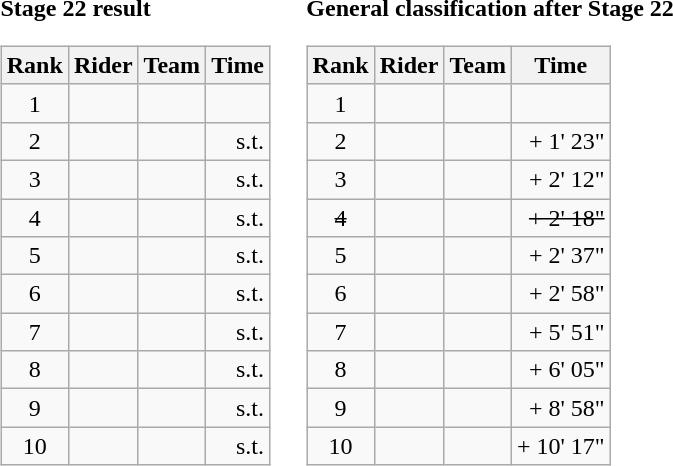<table>
<tr>
<td><strong>Stage 22 result</strong><br><table class="wikitable">
<tr>
<th scope="col">Rank</th>
<th scope="col">Rider</th>
<th scope="col">Team</th>
<th scope="col">Time</th>
</tr>
<tr>
<td style="text-align:center;">1</td>
<td></td>
<td></td>
<td style="text-align:right;"></td>
</tr>
<tr>
<td style="text-align:center;">2</td>
<td></td>
<td></td>
<td style="text-align:right;">s.t.</td>
</tr>
<tr>
<td style="text-align:center;">3</td>
<td></td>
<td></td>
<td style="text-align:right;">s.t.</td>
</tr>
<tr>
<td style="text-align:center;">4</td>
<td></td>
<td></td>
<td style="text-align:right;">s.t.</td>
</tr>
<tr>
<td style="text-align:center;">5</td>
<td></td>
<td></td>
<td style="text-align:right;">s.t.</td>
</tr>
<tr>
<td style="text-align:center;">6</td>
<td></td>
<td></td>
<td style="text-align:right;">s.t.</td>
</tr>
<tr>
<td style="text-align:center;">7</td>
<td></td>
<td></td>
<td style="text-align:right;">s.t.</td>
</tr>
<tr>
<td style="text-align:center;">8</td>
<td></td>
<td></td>
<td style="text-align:right;">s.t.</td>
</tr>
<tr>
<td style="text-align:center;">9</td>
<td></td>
<td></td>
<td style="text-align:right;">s.t.</td>
</tr>
<tr>
<td style="text-align:center;">10</td>
<td></td>
<td></td>
<td style="text-align:right;">s.t.</td>
</tr>
</table>
</td>
<td></td>
<td><strong>General classification after Stage 22</strong><br><table class="wikitable">
<tr>
<th scope="col">Rank</th>
<th scope="col">Rider</th>
<th scope="col">Team</th>
<th scope="col">Time</th>
</tr>
<tr>
<td style="text-align:center;">1</td>
<td></td>
<td></td>
<td style="text-align:right;"></td>
</tr>
<tr>
<td style="text-align:center;">2</td>
<td></td>
<td></td>
<td style="text-align:right;">+ 1' 23"</td>
</tr>
<tr>
<td style="text-align:center;">3</td>
<td></td>
<td></td>
<td style="text-align:right;">+ 2' 12"</td>
</tr>
<tr>
<td style="text-align:center;"><s>4</s></td>
<td><s></s></td>
<td><s></s></td>
<td style="text-align:right;"><s>+ 2' 18"</s></td>
</tr>
<tr>
<td style="text-align:center;">5</td>
<td></td>
<td></td>
<td style="text-align:right;">+ 2' 37"</td>
</tr>
<tr>
<td style="text-align:center;">6</td>
<td></td>
<td></td>
<td style="text-align:right;">+ 2' 58"</td>
</tr>
<tr>
<td style="text-align:center;">7</td>
<td></td>
<td></td>
<td style="text-align:right;">+ 5' 51"</td>
</tr>
<tr>
<td style="text-align:center;">8</td>
<td></td>
<td></td>
<td style="text-align:right;">+ 6' 05"</td>
</tr>
<tr>
<td style="text-align:center;">9</td>
<td></td>
<td></td>
<td style="text-align:right;">+ 8' 58"</td>
</tr>
<tr>
<td style="text-align:center;">10</td>
<td></td>
<td></td>
<td style="text-align:right;">+ 10' 17"</td>
</tr>
</table>
</td>
</tr>
</table>
